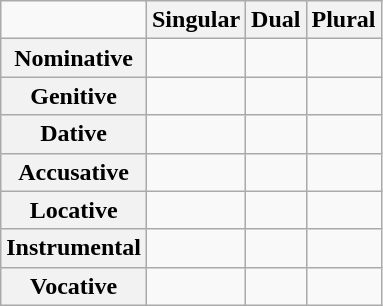<table class="wikitable">
<tr>
<td></td>
<th>Singular</th>
<th>Dual</th>
<th>Plural</th>
</tr>
<tr>
<th>Nominative</th>
<td></td>
<td></td>
<td></td>
</tr>
<tr>
<th>Genitive</th>
<td></td>
<td></td>
<td></td>
</tr>
<tr>
<th>Dative</th>
<td></td>
<td></td>
<td></td>
</tr>
<tr>
<th>Accusative</th>
<td></td>
<td></td>
<td></td>
</tr>
<tr>
<th>Locative</th>
<td></td>
<td></td>
<td></td>
</tr>
<tr>
<th>Instrumental</th>
<td></td>
<td></td>
<td></td>
</tr>
<tr>
<th>Vocative</th>
<td></td>
<td></td>
<td></td>
</tr>
</table>
